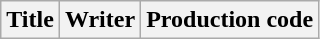<table class="wikitable plainrowheaders">
<tr>
<th>Title</th>
<th>Writer</th>
<th>Production code<br>





</th>
</tr>
</table>
